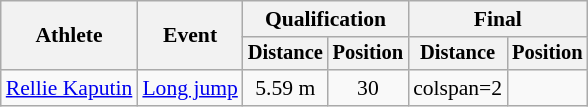<table class=wikitable style=font-size:90%>
<tr>
<th rowspan=2>Athlete</th>
<th rowspan=2>Event</th>
<th colspan=2>Qualification</th>
<th colspan=2>Final</th>
</tr>
<tr style=font-size:95%>
<th>Distance</th>
<th>Position</th>
<th>Distance</th>
<th>Position</th>
</tr>
<tr align=center>
<td align=left><a href='#'>Rellie Kaputin</a></td>
<td align=left><a href='#'>Long jump</a></td>
<td>5.59 m</td>
<td>30</td>
<td>colspan=2 </td>
</tr>
</table>
